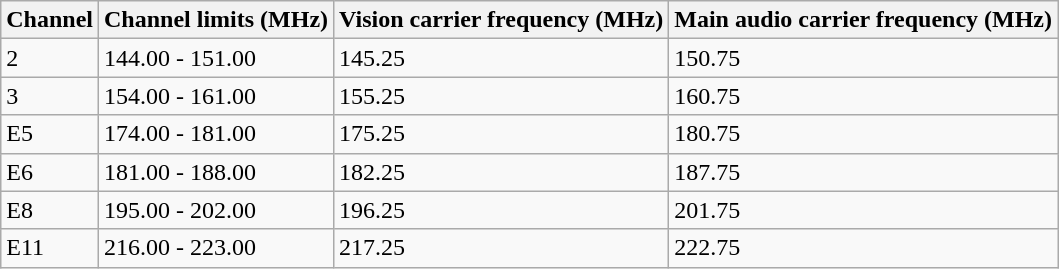<table class="wikitable">
<tr>
<th>Channel</th>
<th>Channel limits (MHz)</th>
<th>Vision carrier frequency (MHz)</th>
<th>Main audio carrier frequency (MHz)</th>
</tr>
<tr>
<td>2</td>
<td>144.00 - 151.00</td>
<td>145.25</td>
<td>150.75</td>
</tr>
<tr>
<td>3</td>
<td>154.00 - 161.00</td>
<td>155.25</td>
<td>160.75</td>
</tr>
<tr>
<td>E5</td>
<td>174.00 - 181.00</td>
<td>175.25</td>
<td>180.75</td>
</tr>
<tr>
<td>E6</td>
<td>181.00 - 188.00</td>
<td>182.25</td>
<td>187.75</td>
</tr>
<tr>
<td>E8</td>
<td>195.00 - 202.00</td>
<td>196.25</td>
<td>201.75</td>
</tr>
<tr>
<td>E11</td>
<td>216.00 - 223.00</td>
<td>217.25</td>
<td>222.75</td>
</tr>
</table>
